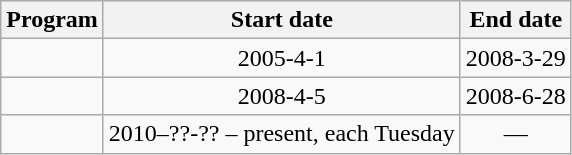<table class="wikitable" style="text-align:center" cellpadding="2">
<tr>
<th>Program</th>
<th>Start date</th>
<th>End date</th>
</tr>
<tr>
<td></td>
<td align="center">2005-4-1</td>
<td align="center">2008-3-29</td>
</tr>
<tr>
<td></td>
<td align="center">2008-4-5</td>
<td align="center">2008-6-28</td>
</tr>
<tr>
<td></td>
<td align="center">2010–??-?? – present, each Tuesday</td>
<td align="center">—</td>
</tr>
</table>
